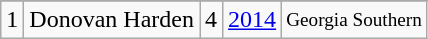<table class="wikitable">
<tr>
</tr>
<tr>
<td>1</td>
<td>Donovan Harden</td>
<td>4</td>
<td><a href='#'>2014</a></td>
<td style="font-size:80%;">Georgia Southern</td>
</tr>
</table>
